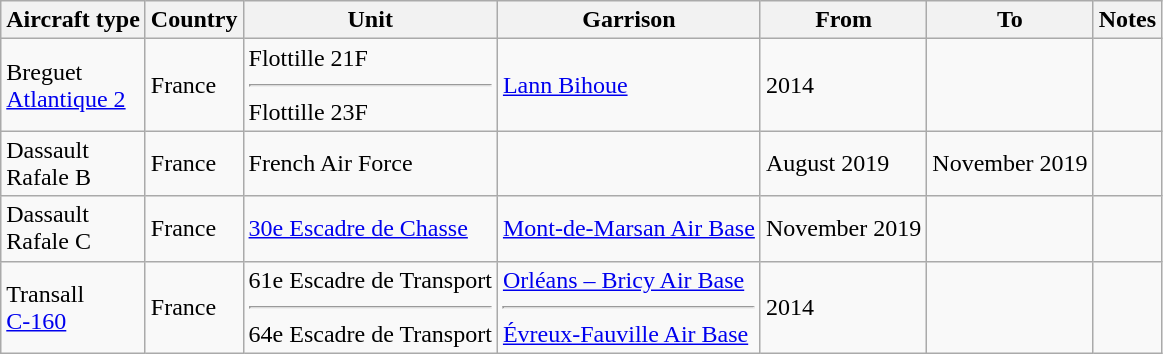<table class="wikitable">
<tr>
<th>Aircraft type</th>
<th>Country</th>
<th>Unit</th>
<th>Garrison</th>
<th>From</th>
<th>To</th>
<th>Notes</th>
</tr>
<tr>
<td>Breguet<br><a href='#'>Atlantique 2</a></td>
<td>France</td>
<td>Flottille 21F<hr>Flottille 23F</td>
<td><a href='#'>Lann Bihoue</a></td>
<td>2014</td>
<td></td>
<td></td>
</tr>
<tr>
<td>Dassault<br>Rafale B</td>
<td>France</td>
<td>French Air Force</td>
<td></td>
<td>August 2019</td>
<td>November 2019</td>
<td></td>
</tr>
<tr>
<td>Dassault<br>Rafale C</td>
<td>France</td>
<td><a href='#'>30e Escadre de Chasse</a></td>
<td><a href='#'>Mont-de-Marsan Air Base</a></td>
<td>November 2019</td>
<td></td>
<td></td>
</tr>
<tr>
<td>Transall<br><a href='#'>C-160</a></td>
<td>France</td>
<td>61e Escadre de Transport<hr>64e Escadre de Transport</td>
<td><a href='#'>Orléans – Bricy Air Base</a><hr><a href='#'>Évreux-Fauville Air Base</a></td>
<td>2014</td>
<td></td>
<td></td>
</tr>
</table>
